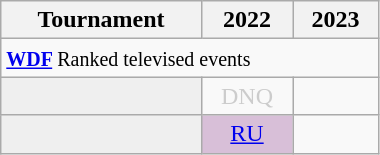<table class="wikitable" style="width:20%; margin:0">
<tr>
<th>Tournament</th>
<th>2022</th>
<th>2023</th>
</tr>
<tr>
<td colspan="3" style="text-align:left"><small><strong><a href='#'>WDF</a> </strong>Ranked televised events</small></td>
</tr>
<tr>
<td style="background:#efefef;"></td>
<td style="text-align:center; color:#ccc;">DNQ</td>
<td></td>
</tr>
<tr>
<td style="background:#efefef;"></td>
<td style="text-align:center; background:thistle;"><a href='#'>RU</a></td>
<td></td>
</tr>
</table>
